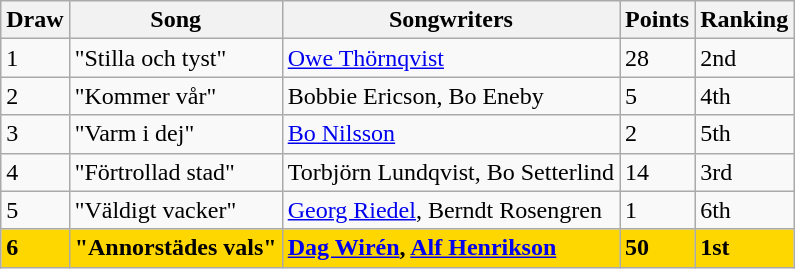<table class="sortable wikitable">
<tr>
<th>Draw</th>
<th>Song</th>
<th>Songwriters</th>
<th>Points</th>
<th>Ranking</th>
</tr>
<tr>
<td>1</td>
<td>"Stilla och tyst"</td>
<td><a href='#'>Owe Thörnqvist</a></td>
<td>28</td>
<td>2nd</td>
</tr>
<tr>
<td>2</td>
<td>"Kommer vår"</td>
<td>Bobbie Ericson, Bo Eneby</td>
<td>5</td>
<td>4th</td>
</tr>
<tr>
<td>3</td>
<td>"Varm i dej"</td>
<td><a href='#'>Bo Nilsson</a></td>
<td>2</td>
<td>5th</td>
</tr>
<tr>
<td>4</td>
<td>"Förtrollad stad"</td>
<td>Torbjörn Lundqvist, Bo Setterlind</td>
<td>14</td>
<td>3rd</td>
</tr>
<tr>
<td>5</td>
<td>"Väldigt vacker"</td>
<td><a href='#'>Georg Riedel</a>, Berndt Rosengren</td>
<td>1</td>
<td>6th</td>
</tr>
<tr style="font-weight:bold;background:gold;">
<td>6</td>
<td>"Annorstädes vals"</td>
<td><a href='#'>Dag Wirén</a>, <a href='#'>Alf Henrikson</a></td>
<td>50</td>
<td>1st</td>
</tr>
</table>
